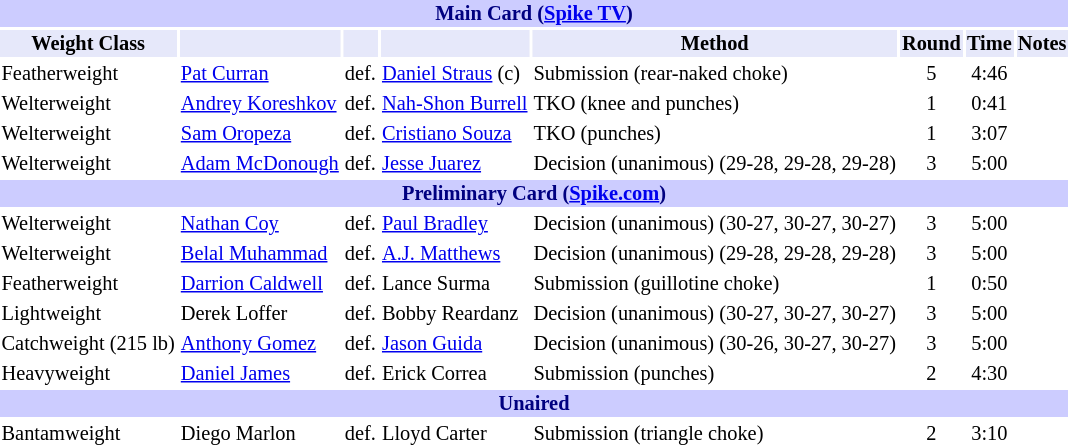<table class="toccolours" style="font-size: 85%;">
<tr>
<th colspan="8" style="background:#ccf; color:navy; text-align:center;"><strong>Main Card (<a href='#'>Spike TV</a>)</strong></th>
</tr>
<tr>
<th style="background:#e6e8fa; color:#000; text-align:center;">Weight Class</th>
<th style="background:#e6e8fa; color:#000; text-align:center;"></th>
<th style="background:#e6e8fa; color:#000; text-align:center;"></th>
<th style="background:#e6e8fa; color:#000; text-align:center;"></th>
<th style="background:#e6e8fa; color:#000; text-align:center;">Method</th>
<th style="background:#e6e8fa; color:#000; text-align:center;">Round</th>
<th style="background:#e6e8fa; color:#000; text-align:center;">Time</th>
<th style="background:#e6e8fa; color:#000; text-align:center;">Notes</th>
</tr>
<tr>
<td>Featherweight</td>
<td><a href='#'>Pat Curran</a></td>
<td align=center>def.</td>
<td><a href='#'>Daniel Straus</a> (c)</td>
<td>Submission (rear-naked choke)</td>
<td align=center>5</td>
<td align=center>4:46</td>
<td></td>
</tr>
<tr>
<td>Welterweight</td>
<td><a href='#'>Andrey Koreshkov</a></td>
<td align=center>def.</td>
<td><a href='#'>Nah-Shon Burrell</a></td>
<td>TKO (knee and punches)</td>
<td align=center>1</td>
<td align=center>0:41</td>
<td></td>
</tr>
<tr>
<td>Welterweight</td>
<td><a href='#'>Sam Oropeza</a></td>
<td align=center>def.</td>
<td><a href='#'>Cristiano Souza</a></td>
<td>TKO (punches)</td>
<td align=center>1</td>
<td align=center>3:07</td>
<td></td>
</tr>
<tr>
<td>Welterweight</td>
<td><a href='#'>Adam McDonough</a></td>
<td align=center>def.</td>
<td><a href='#'>Jesse Juarez</a></td>
<td>Decision (unanimous) (29-28, 29-28, 29-28)</td>
<td align=center>3</td>
<td align=center>5:00</td>
<td></td>
</tr>
<tr>
<th colspan="8" style="background:#ccf; color:navy; text-align:center;"><strong>Preliminary Card (<a href='#'>Spike.com</a>)</strong></th>
</tr>
<tr>
<td>Welterweight</td>
<td><a href='#'>Nathan Coy</a></td>
<td align=center>def.</td>
<td><a href='#'>Paul Bradley</a></td>
<td>Decision (unanimous) (30-27, 30-27, 30-27)</td>
<td align=center>3</td>
<td align=center>5:00</td>
<td></td>
</tr>
<tr>
<td>Welterweight</td>
<td><a href='#'>Belal Muhammad</a></td>
<td align=center>def.</td>
<td><a href='#'>A.J. Matthews</a></td>
<td>Decision (unanimous) (29-28, 29-28, 29-28)</td>
<td align=center>3</td>
<td align=center>5:00</td>
<td></td>
</tr>
<tr>
<td>Featherweight</td>
<td><a href='#'>Darrion Caldwell</a></td>
<td align=center>def.</td>
<td>Lance Surma</td>
<td>Submission (guillotine choke)</td>
<td align=center>1</td>
<td align=center>0:50</td>
<td></td>
</tr>
<tr>
<td>Lightweight</td>
<td>Derek Loffer</td>
<td align=center>def.</td>
<td>Bobby Reardanz</td>
<td>Decision (unanimous) (30-27, 30-27, 30-27)</td>
<td align=center>3</td>
<td align=center>5:00</td>
<td></td>
</tr>
<tr>
<td>Catchweight (215 lb)</td>
<td><a href='#'>Anthony Gomez</a></td>
<td align=center>def.</td>
<td><a href='#'>Jason Guida</a></td>
<td>Decision (unanimous) (30-26, 30-27, 30-27)</td>
<td align=center>3</td>
<td align=center>5:00</td>
<td></td>
</tr>
<tr>
<td>Heavyweight</td>
<td><a href='#'>Daniel James</a></td>
<td align=center>def.</td>
<td>Erick Correa</td>
<td>Submission (punches)</td>
<td align=center>2</td>
<td align=center>4:30</td>
<td></td>
</tr>
<tr>
<th colspan="8" style="background:#ccf; color:navy; text-align:center;"><strong>Unaired</strong></th>
</tr>
<tr>
<td>Bantamweight</td>
<td>Diego Marlon</td>
<td align=center>def.</td>
<td>Lloyd Carter</td>
<td>Submission (triangle choke)</td>
<td align=center>2</td>
<td align=center>3:10</td>
<td></td>
</tr>
</table>
